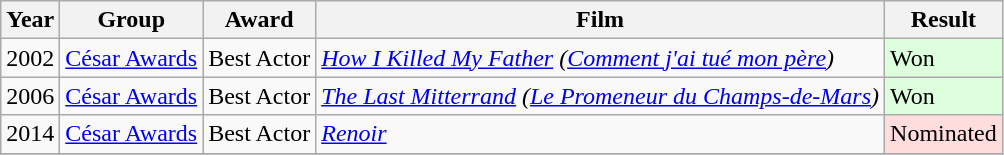<table style="font-size: 100%;" class="wikitable">
<tr>
<th>Year</th>
<th>Group</th>
<th>Award</th>
<th>Film</th>
<th>Result</th>
</tr>
<tr>
<td>2002</td>
<td><a href='#'>César Awards</a></td>
<td>Best Actor</td>
<td><em><a href='#'>How I Killed My Father</a> (<a href='#'>Comment j'ai tué mon père</a>)</em></td>
<td style="background: #ddffdd">Won</td>
</tr>
<tr>
<td>2006</td>
<td><a href='#'>César Awards</a></td>
<td>Best Actor</td>
<td><em><a href='#'>The Last Mitterrand</a> (<a href='#'>Le Promeneur du Champs-de-Mars</a>)</em></td>
<td style="background: #ddffdd">Won</td>
</tr>
<tr>
<td>2014</td>
<td><a href='#'>César Awards</a></td>
<td>Best Actor</td>
<td><em><a href='#'>Renoir</a></em></td>
<td style="background: #ffdddd">Nominated</td>
</tr>
<tr>
</tr>
</table>
